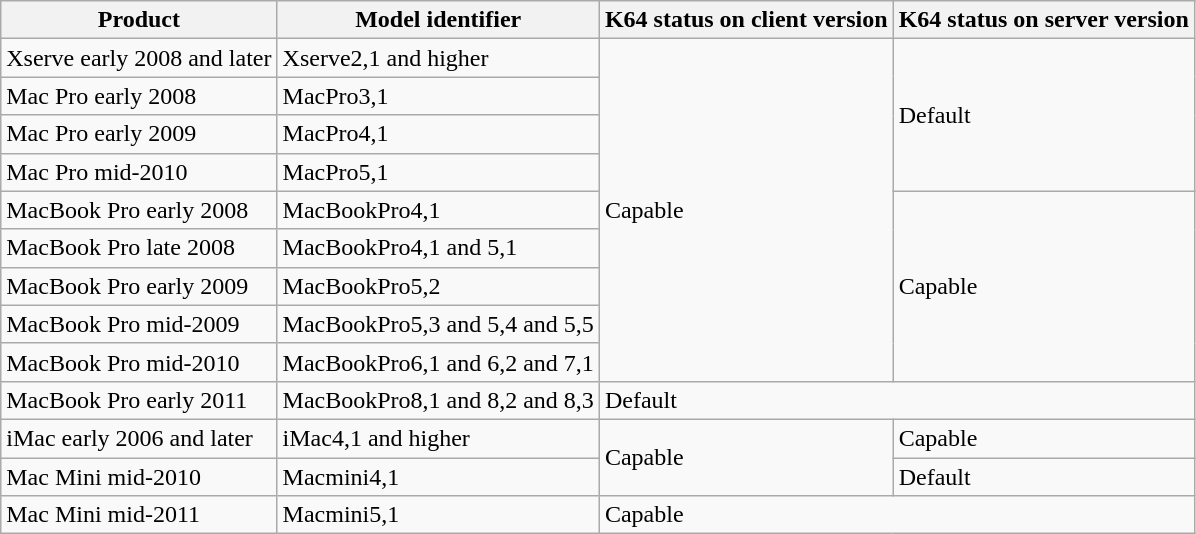<table class="wikitable">
<tr>
<th>Product</th>
<th>Model identifier</th>
<th>K64 status on client version</th>
<th>K64 status on server version</th>
</tr>
<tr>
<td>Xserve early 2008 and later</td>
<td>Xserve2,1 and higher</td>
<td rowspan="9">Capable</td>
<td rowspan="4">Default</td>
</tr>
<tr>
<td>Mac Pro early 2008</td>
<td>MacPro3,1</td>
</tr>
<tr>
<td>Mac Pro early 2009</td>
<td>MacPro4,1</td>
</tr>
<tr>
<td>Mac Pro mid-2010</td>
<td>MacPro5,1</td>
</tr>
<tr>
<td>MacBook Pro early 2008</td>
<td>MacBookPro4,1</td>
<td rowspan="5">Capable</td>
</tr>
<tr>
<td>MacBook Pro late 2008</td>
<td>MacBookPro4,1 and 5,1</td>
</tr>
<tr>
<td>MacBook Pro early 2009</td>
<td>MacBookPro5,2</td>
</tr>
<tr>
<td>MacBook Pro mid-2009</td>
<td>MacBookPro5,3 and 5,4 and 5,5</td>
</tr>
<tr>
<td>MacBook Pro mid-2010</td>
<td>MacBookPro6,1 and 6,2 and 7,1</td>
</tr>
<tr>
<td>MacBook Pro early 2011</td>
<td>MacBookPro8,1 and 8,2 and 8,3</td>
<td colspan="2">Default</td>
</tr>
<tr>
<td>iMac early 2006 and later</td>
<td>iMac4,1 and higher</td>
<td rowspan="2">Capable</td>
<td>Capable</td>
</tr>
<tr>
<td>Mac Mini mid-2010</td>
<td>Macmini4,1</td>
<td>Default</td>
</tr>
<tr>
<td>Mac Mini mid-2011</td>
<td>Macmini5,1</td>
<td colspan="2">Capable </td>
</tr>
</table>
